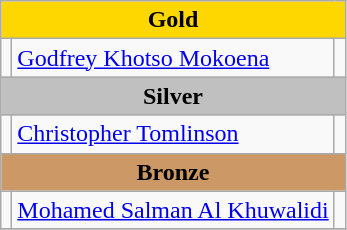<table class="wikitable">
<tr bgcolor=gold>
<td colspan=3 align=center><strong>Gold</strong></td>
</tr>
<tr>
<td></td>
<td><a href='#'>Godfrey Khotso Mokoena</a></td>
<td></td>
</tr>
<tr bgcolor=silver>
<td colspan=3 align=center><strong>Silver</strong></td>
</tr>
<tr>
<td></td>
<td><a href='#'>Christopher Tomlinson</a></td>
<td></td>
</tr>
<tr bgcolor=cc9966>
<td colspan=3 align=center><strong>Bronze</strong></td>
</tr>
<tr>
<td></td>
<td><a href='#'>Mohamed Salman Al Khuwalidi</a></td>
<td></td>
</tr>
<tr>
</tr>
</table>
